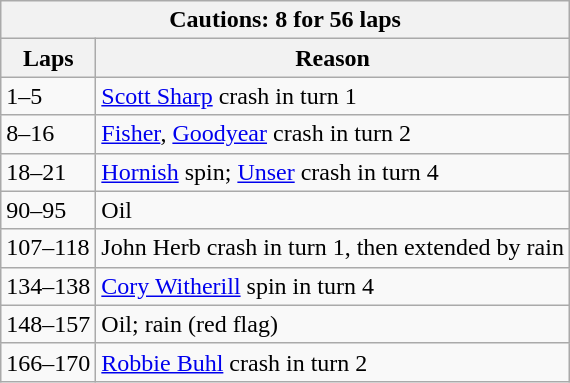<table class="wikitable">
<tr>
<th colspan=2>Cautions: 8 for 56 laps</th>
</tr>
<tr>
<th>Laps</th>
<th>Reason</th>
</tr>
<tr>
<td>1–5</td>
<td><a href='#'>Scott Sharp</a> crash in turn 1</td>
</tr>
<tr>
<td>8–16</td>
<td><a href='#'>Fisher</a>, <a href='#'>Goodyear</a> crash in turn 2</td>
</tr>
<tr>
<td>18–21</td>
<td><a href='#'>Hornish</a> spin; <a href='#'>Unser</a> crash in turn 4</td>
</tr>
<tr>
<td>90–95</td>
<td>Oil</td>
</tr>
<tr>
<td>107–118</td>
<td>John Herb crash in turn 1, then extended by rain</td>
</tr>
<tr>
<td>134–138</td>
<td><a href='#'>Cory Witherill</a> spin in turn 4</td>
</tr>
<tr>
<td>148–157</td>
<td>Oil; rain (red flag)</td>
</tr>
<tr>
<td>166–170</td>
<td><a href='#'>Robbie Buhl</a> crash in turn 2</td>
</tr>
</table>
